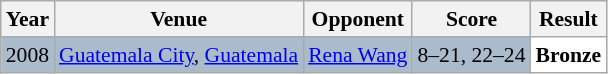<table class="sortable wikitable" style="font-size: 90%;">
<tr>
<th>Year</th>
<th>Venue</th>
<th>Opponent</th>
<th>Score</th>
<th>Result</th>
</tr>
<tr style="background:#AABBCC">
<td align="center">2008</td>
<td align="left"><a href='#'>Guatemala City</a>, <a href='#'>Guatemala</a></td>
<td align="left"> <a href='#'>Rena Wang</a></td>
<td align="left">8–21, 22–24</td>
<td style="text-align:left; background:white"> <strong>Bronze</strong></td>
</tr>
</table>
